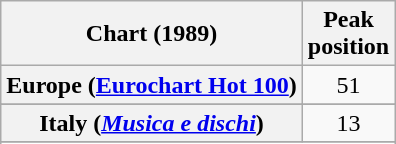<table class="wikitable sortable plainrowheaders" style="text-align:center">
<tr>
<th>Chart (1989)</th>
<th>Peak<br>position</th>
</tr>
<tr>
<th scope="row">Europe (<a href='#'>Eurochart Hot 100</a>)</th>
<td>51</td>
</tr>
<tr>
</tr>
<tr>
<th scope="row">Italy (<em><a href='#'>Musica e dischi</a></em>)</th>
<td>13</td>
</tr>
<tr>
</tr>
<tr>
</tr>
<tr>
</tr>
</table>
